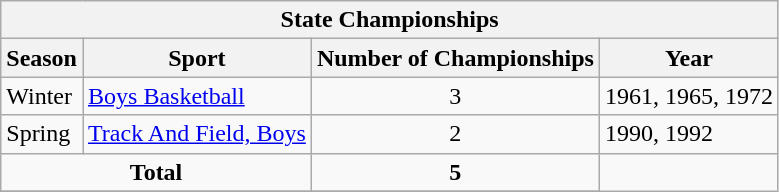<table class="wikitable">
<tr>
<th colspan="4">State Championships</th>
</tr>
<tr>
<th>Season</th>
<th>Sport</th>
<th>Number of Championships</th>
<th>Year</th>
</tr>
<tr>
<td rowspan="1">Winter</td>
<td><a href='#'>Boys Basketball</a></td>
<td align="center">3</td>
<td>1961, 1965, 1972</td>
</tr>
<tr>
<td rowspan="1">Spring</td>
<td><a href='#'>Track And Field, Boys</a></td>
<td align="center">2</td>
<td>1990, 1992</td>
</tr>
<tr>
<td align="center" colspan="2"><strong>Total</strong></td>
<td align="center"><strong>5</strong></td>
</tr>
<tr>
</tr>
</table>
